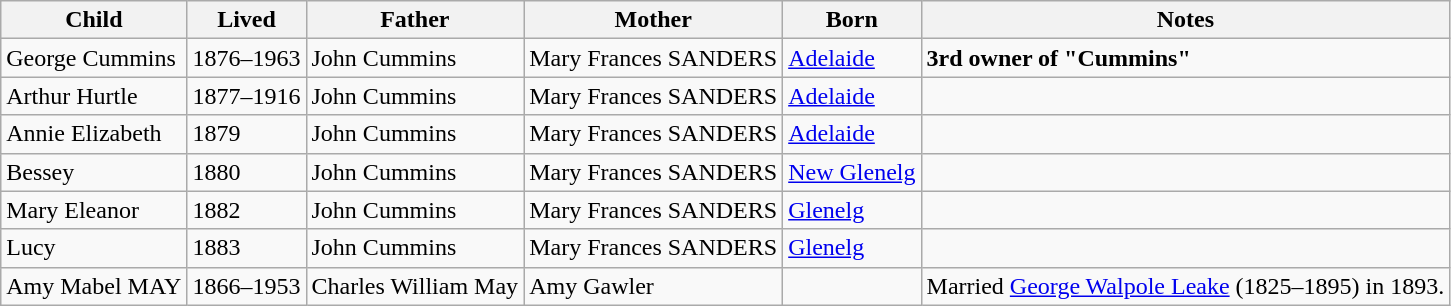<table class=wikitable>
<tr>
<th>Child</th>
<th>Lived</th>
<th>Father</th>
<th>Mother</th>
<th>Born</th>
<th>Notes</th>
</tr>
<tr>
<td>George Cummins</td>
<td>1876–1963</td>
<td>John Cummins</td>
<td>Mary Frances SANDERS</td>
<td><a href='#'>Adelaide</a></td>
<td><strong>3rd owner of "Cummins"</strong></td>
</tr>
<tr>
<td>Arthur Hurtle</td>
<td>1877–1916</td>
<td>John Cummins</td>
<td>Mary Frances SANDERS</td>
<td><a href='#'>Adelaide</a></td>
<td></td>
</tr>
<tr>
<td>Annie Elizabeth</td>
<td>1879</td>
<td>John Cummins</td>
<td>Mary Frances SANDERS</td>
<td><a href='#'>Adelaide</a></td>
<td></td>
</tr>
<tr>
<td>Bessey</td>
<td>1880</td>
<td>John Cummins</td>
<td>Mary Frances SANDERS</td>
<td><a href='#'>New Glenelg</a></td>
<td></td>
</tr>
<tr>
<td>Mary Eleanor</td>
<td>1882</td>
<td>John Cummins</td>
<td>Mary Frances SANDERS</td>
<td><a href='#'>Glenelg</a></td>
<td></td>
</tr>
<tr>
<td>Lucy</td>
<td>1883</td>
<td>John Cummins</td>
<td>Mary Frances SANDERS</td>
<td><a href='#'>Glenelg</a></td>
<td></td>
</tr>
<tr>
<td>Amy Mabel MAY</td>
<td>1866–1953</td>
<td>Charles William May</td>
<td>Amy Gawler</td>
<td></td>
<td>Married <a href='#'>George Walpole Leake</a> (1825–1895) in 1893.</td>
</tr>
</table>
